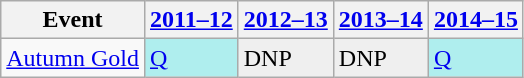<table class="wikitable" border="1">
<tr>
<th>Event</th>
<th><a href='#'>2011–12</a></th>
<th><a href='#'>2012–13</a></th>
<th><a href='#'>2013–14</a></th>
<th><a href='#'>2014–15</a></th>
</tr>
<tr>
<td><a href='#'>Autumn Gold</a></td>
<td style="background:#afeeee;"><a href='#'>Q</a></td>
<td style="background:#EFEFEF;">DNP</td>
<td style="background:#EFEFEF;">DNP</td>
<td style="background:#afeeee;"><a href='#'>Q</a></td>
</tr>
</table>
